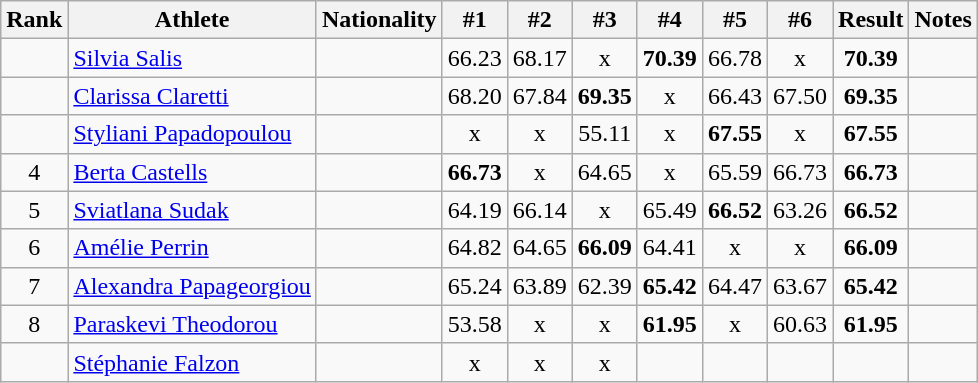<table class="wikitable sortable" style="text-align:center">
<tr>
<th>Rank</th>
<th>Athlete</th>
<th>Nationality</th>
<th>#1</th>
<th>#2</th>
<th>#3</th>
<th>#4</th>
<th>#5</th>
<th>#6</th>
<th>Result</th>
<th>Notes</th>
</tr>
<tr>
<td></td>
<td align="left"><a href='#'>Silvia Salis</a></td>
<td align=left></td>
<td>66.23</td>
<td>68.17</td>
<td>x</td>
<td><strong>70.39</strong></td>
<td>66.78</td>
<td>x</td>
<td><strong>70.39</strong></td>
<td></td>
</tr>
<tr>
<td></td>
<td align="left"><a href='#'>Clarissa Claretti</a></td>
<td align=left></td>
<td>68.20</td>
<td>67.84</td>
<td><strong>69.35</strong></td>
<td>x</td>
<td>66.43</td>
<td>67.50</td>
<td><strong>69.35</strong></td>
<td></td>
</tr>
<tr>
<td></td>
<td align="left"><a href='#'>Styliani Papadopoulou</a></td>
<td align=left></td>
<td>x</td>
<td>x</td>
<td>55.11</td>
<td>x</td>
<td><strong>67.55</strong></td>
<td>x</td>
<td><strong>67.55</strong></td>
<td></td>
</tr>
<tr>
<td>4</td>
<td align="left"><a href='#'>Berta Castells</a></td>
<td align=left></td>
<td><strong>66.73</strong></td>
<td>x</td>
<td>64.65</td>
<td>x</td>
<td>65.59</td>
<td>66.73</td>
<td><strong>66.73</strong></td>
<td></td>
</tr>
<tr>
<td>5</td>
<td align="left"><a href='#'>Sviatlana Sudak</a></td>
<td align=left></td>
<td>64.19</td>
<td>66.14</td>
<td>x</td>
<td>65.49</td>
<td><strong>66.52</strong></td>
<td>63.26</td>
<td><strong>66.52</strong></td>
<td></td>
</tr>
<tr>
<td>6</td>
<td align="left"><a href='#'>Amélie Perrin</a></td>
<td align=left></td>
<td>64.82</td>
<td>64.65</td>
<td><strong>66.09</strong></td>
<td>64.41</td>
<td>x</td>
<td>x</td>
<td><strong>66.09</strong></td>
<td></td>
</tr>
<tr>
<td>7</td>
<td align="left"><a href='#'>Alexandra Papageorgiou</a></td>
<td align=left></td>
<td>65.24</td>
<td>63.89</td>
<td>62.39</td>
<td><strong>65.42</strong></td>
<td>64.47</td>
<td>63.67</td>
<td><strong>65.42</strong></td>
<td></td>
</tr>
<tr>
<td>8</td>
<td align="left"><a href='#'>Paraskevi Theodorou</a></td>
<td align=left></td>
<td>53.58</td>
<td>x</td>
<td>x</td>
<td><strong>61.95</strong></td>
<td>x</td>
<td>60.63</td>
<td><strong>61.95</strong></td>
<td></td>
</tr>
<tr>
<td></td>
<td align="left"><a href='#'>Stéphanie Falzon</a></td>
<td align=left></td>
<td>x</td>
<td>x</td>
<td>x</td>
<td></td>
<td></td>
<td></td>
<td><strong></strong></td>
<td></td>
</tr>
</table>
